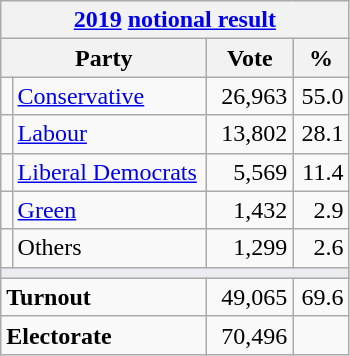<table class="wikitable">
<tr>
<th colspan="4"><a href='#'>2019</a> <a href='#'>notional result</a></th>
</tr>
<tr>
<th bgcolor="#DDDDFF" width="130px" colspan="2">Party</th>
<th bgcolor="#DDDDFF" width="50px">Vote</th>
<th bgcolor="#DDDDFF" width="30px">%</th>
</tr>
<tr>
<td></td>
<td><a href='#'>Conservative</a></td>
<td align=right>26,963</td>
<td align=right>55.0</td>
</tr>
<tr>
<td></td>
<td><a href='#'>Labour</a></td>
<td align=right>13,802</td>
<td align=right>28.1</td>
</tr>
<tr>
<td></td>
<td><a href='#'>Liberal Democrats</a></td>
<td align=right>5,569</td>
<td align=right>11.4</td>
</tr>
<tr>
<td></td>
<td><a href='#'>Green</a></td>
<td align=right>1,432</td>
<td align=right>2.9</td>
</tr>
<tr>
<td></td>
<td>Others</td>
<td align=right>1,299</td>
<td align=right>2.6</td>
</tr>
<tr>
<td colspan="4" bgcolor="#EAECF0"></td>
</tr>
<tr>
<td colspan="2"><strong>Turnout</strong></td>
<td align=right>49,065</td>
<td align=right>69.6</td>
</tr>
<tr>
<td colspan="2"><strong>Electorate</strong></td>
<td align=right>70,496</td>
</tr>
</table>
